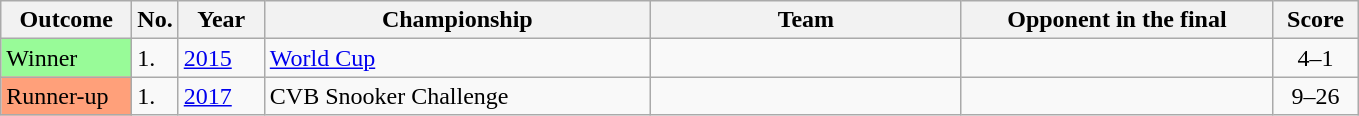<table class="sortable wikitable">
<tr>
<th width="80">Outcome</th>
<th width="20">No.</th>
<th width="50">Year</th>
<th style="width:250px;">Championship</th>
<th style="width:200px;">Team</th>
<th style="width:200px;">Opponent in the final</th>
<th style="width:50px;">Score</th>
</tr>
<tr>
<td style="background:#98FB98">Winner</td>
<td>1.</td>
<td><a href='#'>2015</a></td>
<td><a href='#'>World Cup</a></td>
<td></td>
<td></td>
<td style="text-align:center;">4–1</td>
</tr>
<tr>
<td style="background:#ffa07a;">Runner-up</td>
<td>1.</td>
<td><a href='#'>2017</a></td>
<td>CVB Snooker Challenge</td>
<td></td>
<td></td>
<td style="text-align:center;">9–26</td>
</tr>
</table>
